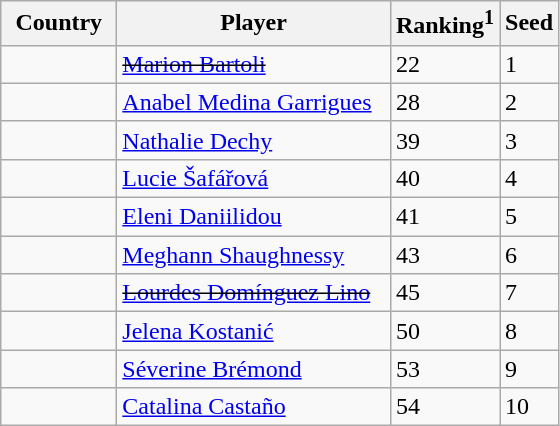<table class="sortable wikitable">
<tr>
<th width="70">Country</th>
<th width="175">Player</th>
<th>Ranking<sup>1</sup></th>
<th>Seed</th>
</tr>
<tr>
<td><s></s></td>
<td><s><a href='#'>Marion Bartoli</a></s></td>
<td>22</td>
<td>1</td>
</tr>
<tr>
<td></td>
<td><a href='#'>Anabel Medina Garrigues</a></td>
<td>28</td>
<td>2</td>
</tr>
<tr>
<td></td>
<td><a href='#'>Nathalie Dechy</a></td>
<td>39</td>
<td>3</td>
</tr>
<tr>
<td></td>
<td><a href='#'>Lucie Šafářová</a></td>
<td>40</td>
<td>4</td>
</tr>
<tr>
<td></td>
<td><a href='#'>Eleni Daniilidou</a></td>
<td>41</td>
<td>5</td>
</tr>
<tr>
<td></td>
<td><a href='#'>Meghann Shaughnessy</a></td>
<td>43</td>
<td>6</td>
</tr>
<tr>
<td><s></s></td>
<td><s><a href='#'>Lourdes Domínguez Lino</a></s></td>
<td>45</td>
<td>7</td>
</tr>
<tr>
<td></td>
<td><a href='#'>Jelena Kostanić</a></td>
<td>50</td>
<td>8</td>
</tr>
<tr>
<td></td>
<td><a href='#'>Séverine Brémond</a></td>
<td>53</td>
<td>9</td>
</tr>
<tr>
<td></td>
<td><a href='#'>Catalina Castaño</a></td>
<td>54</td>
<td>10</td>
</tr>
</table>
